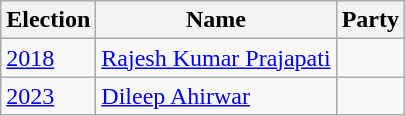<table class="wikitable sortable">
<tr>
<th>Election</th>
<th>Name</th>
<th colspan=2>Party</th>
</tr>
<tr>
<td><a href='#'>2018</a></td>
<td><a href='#'>Rajesh Kumar Prajapati</a></td>
<td></td>
</tr>
<tr>
<td><a href='#'>2023</a></td>
<td><a href='#'>Dileep Ahirwar</a></td>
</tr>
</table>
